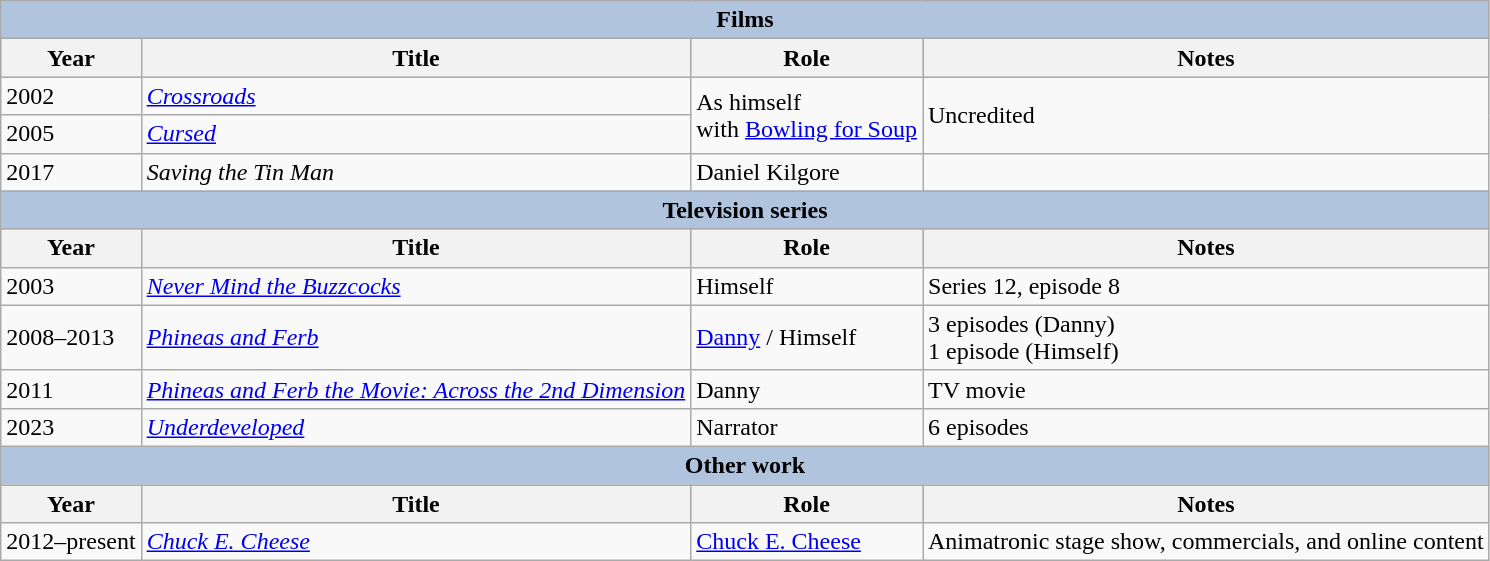<table class="wikitable">
<tr style="background:#ccc; text-align:center;">
<th colspan="4" style="background: LightSteelBlue;">Films</th>
</tr>
<tr style="background:#ccc; text-align:center;">
<th>Year</th>
<th>Title</th>
<th>Role</th>
<th>Notes</th>
</tr>
<tr>
<td>2002</td>
<td><em><a href='#'>Crossroads</a></em></td>
<td rowspan="2">As himself<br>with <a href='#'>Bowling for Soup</a></td>
<td rowspan="2">Uncredited</td>
</tr>
<tr>
<td>2005</td>
<td><em><a href='#'>Cursed</a></em></td>
</tr>
<tr>
<td>2017</td>
<td><em>Saving the Tin Man</em></td>
<td>Daniel Kilgore</td>
<td></td>
</tr>
<tr style="background:#ccc; text-align:center;">
<th colspan="4" style="background: LightSteelBlue;">Television series</th>
</tr>
<tr style="background:#ccc; text-align:center;">
<th>Year</th>
<th>Title</th>
<th>Role</th>
<th>Notes</th>
</tr>
<tr>
<td>2003</td>
<td><em><a href='#'>Never Mind the Buzzcocks</a></em></td>
<td>Himself</td>
<td>Series 12, episode 8</td>
</tr>
<tr>
<td>2008–2013</td>
<td><em><a href='#'>Phineas and Ferb</a></em></td>
<td><a href='#'>Danny</a> / Himself</td>
<td>3 episodes (Danny)<br>1 episode (Himself)</td>
</tr>
<tr>
<td>2011</td>
<td><em><a href='#'>Phineas and Ferb the Movie: Across the 2nd Dimension</a></em></td>
<td>Danny</td>
<td>TV movie</td>
</tr>
<tr>
<td>2023</td>
<td><em><a href='#'>Underdeveloped</a></em></td>
<td>Narrator</td>
<td>6 episodes</td>
</tr>
<tr style="background:#ccc; text-align:center;">
<th colspan="4" style="background: LightSteelBlue;">Other work</th>
</tr>
<tr style="background:#ccc; text-align:center;">
<th>Year</th>
<th>Title</th>
<th>Role</th>
<th>Notes</th>
</tr>
<tr>
<td>2012–present</td>
<td><em><a href='#'>Chuck E. Cheese</a></em></td>
<td><a href='#'>Chuck E. Cheese</a></td>
<td>Animatronic stage show, commercials, and online content</td>
</tr>
</table>
